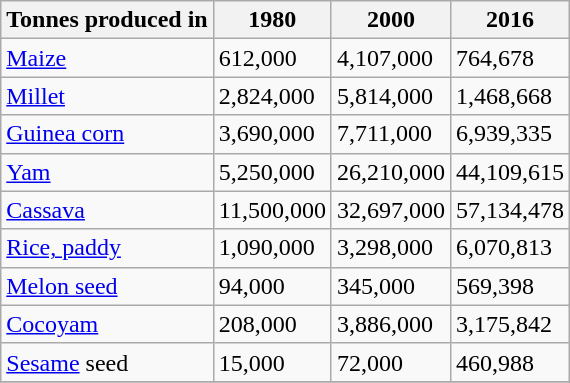<table class="wikitable">
<tr>
<th>Tonnes produced in</th>
<th>1980</th>
<th>2000</th>
<th>2016</th>
</tr>
<tr>
<td><a href='#'>Maize</a></td>
<td>612,000</td>
<td>4,107,000</td>
<td>764,678</td>
</tr>
<tr>
<td><a href='#'>Millet</a></td>
<td>2,824,000</td>
<td>5,814,000</td>
<td>1,468,668</td>
</tr>
<tr>
<td><a href='#'>Guinea corn</a></td>
<td>3,690,000</td>
<td>7,711,000</td>
<td>6,939,335</td>
</tr>
<tr>
<td><a href='#'>Yam</a></td>
<td>5,250,000</td>
<td>26,210,000</td>
<td>44,109,615</td>
</tr>
<tr>
<td><a href='#'>Cassava</a></td>
<td>11,500,000</td>
<td>32,697,000</td>
<td>57,134,478</td>
</tr>
<tr>
<td><a href='#'>Rice, paddy</a></td>
<td>1,090,000</td>
<td>3,298,000</td>
<td>6,070,813</td>
</tr>
<tr>
<td><a href='#'>Melon seed</a></td>
<td>94,000</td>
<td>345,000</td>
<td>569,398</td>
</tr>
<tr>
<td><a href='#'>Cocoyam</a></td>
<td>208,000</td>
<td>3,886,000</td>
<td>3,175,842</td>
</tr>
<tr>
<td><a href='#'>Sesame</a> seed</td>
<td>15,000</td>
<td>72,000</td>
<td>460,988</td>
</tr>
<tr>
</tr>
</table>
